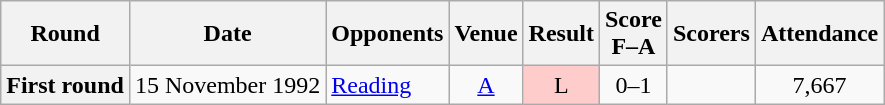<table class="wikitable plainrowheaders" style="text-align:center">
<tr>
<th scope="col">Round</th>
<th scope="col">Date</th>
<th scope="col">Opponents</th>
<th scope="col">Venue</th>
<th scope="col">Result</th>
<th scope="col">Score<br>F–A</th>
<th scope="col">Scorers</th>
<th scope="col">Attendance</th>
</tr>
<tr>
<th scope="row">First round</th>
<td align="left">15 November 1992</td>
<td align="left"><a href='#'>Reading</a></td>
<td><a href='#'>A</a></td>
<td style="background:#fcc">L</td>
<td>0–1</td>
<td align="left"></td>
<td>7,667</td>
</tr>
</table>
